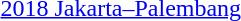<table>
<tr>
<td rowspan=2><a href='#'>2018 Jakarta–Palembang</a></td>
<td rowspan=2></td>
<td rowspan=2></td>
<td></td>
</tr>
<tr>
<td></td>
</tr>
</table>
